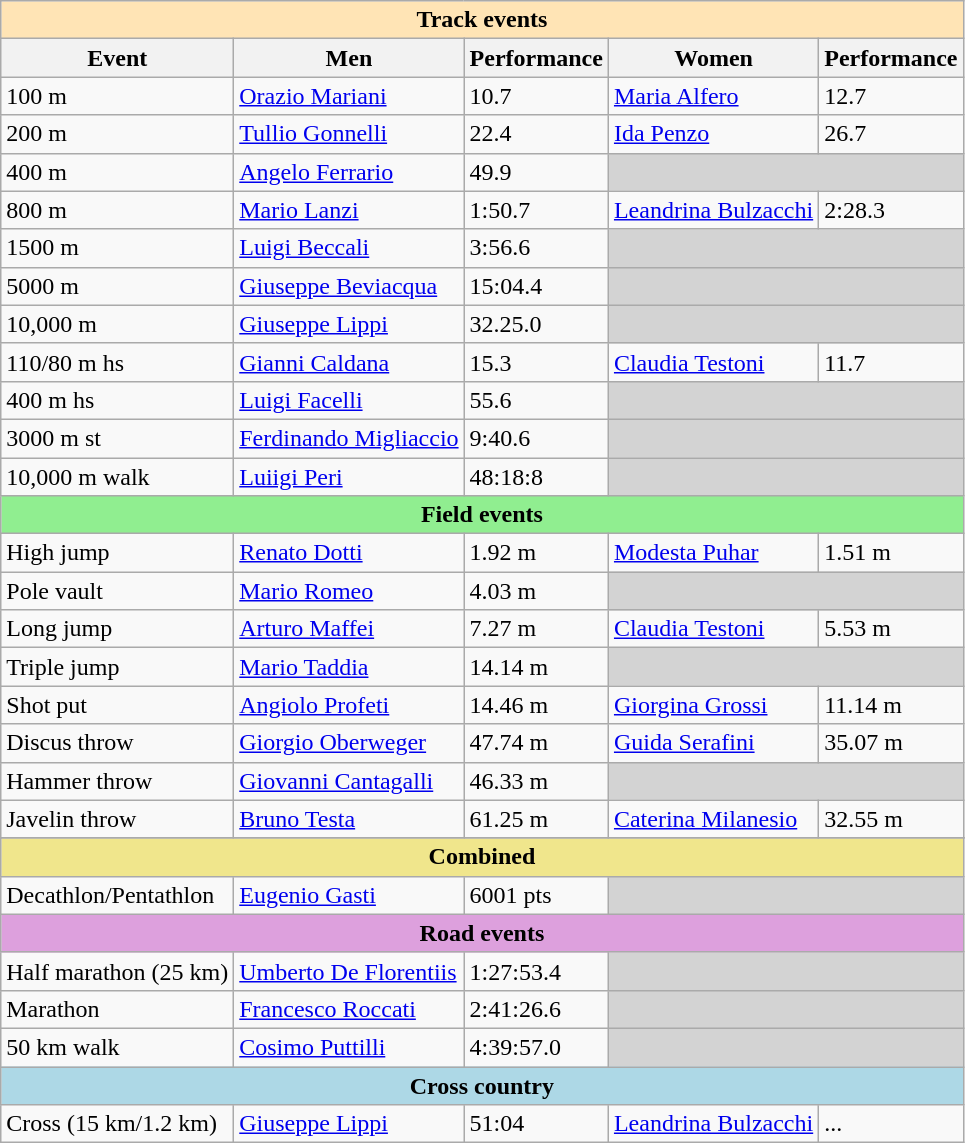<table class="wikitable" width= style="font-size:100%; text-align:center;">
<tr bgcolor=moccasin>
<td align=center colspan=5><strong>Track events</strong></td>
</tr>
<tr>
<th>Event</th>
<th>Men</th>
<th>Performance</th>
<th>Women</th>
<th>Performance</th>
</tr>
<tr>
<td>100 m</td>
<td align=left><a href='#'>Orazio Mariani</a></td>
<td>10.7</td>
<td align=left><a href='#'>Maria Alfero</a></td>
<td>12.7</td>
</tr>
<tr>
<td>200 m</td>
<td align=left><a href='#'>Tullio Gonnelli</a></td>
<td>22.4</td>
<td align=left><a href='#'>Ida Penzo</a></td>
<td>26.7</td>
</tr>
<tr>
<td>400 m</td>
<td align=left><a href='#'>Angelo Ferrario</a></td>
<td>49.9</td>
<td align=left bgcolor=lightgrey colspan=2></td>
</tr>
<tr>
<td>800 m</td>
<td align=left><a href='#'>Mario Lanzi</a></td>
<td>1:50.7</td>
<td align=left><a href='#'>Leandrina Bulzacchi</a></td>
<td>2:28.3</td>
</tr>
<tr>
<td>1500 m</td>
<td align=left><a href='#'>Luigi Beccali</a></td>
<td>3:56.6</td>
<td align=left bgcolor=lightgrey colspan=2></td>
</tr>
<tr>
<td>5000 m</td>
<td align=left><a href='#'>Giuseppe Beviacqua</a></td>
<td>15:04.4</td>
<td align=left bgcolor=lightgrey colspan=2></td>
</tr>
<tr>
<td>10,000 m</td>
<td align=left><a href='#'>Giuseppe Lippi</a></td>
<td>32.25.0</td>
<td align=left bgcolor=lightgrey colspan=2></td>
</tr>
<tr>
<td>110/80 m hs</td>
<td align=left><a href='#'>Gianni Caldana</a></td>
<td>15.3</td>
<td align=left><a href='#'>Claudia Testoni</a></td>
<td>11.7</td>
</tr>
<tr>
<td>400 m hs</td>
<td align=left><a href='#'>Luigi Facelli</a></td>
<td>55.6</td>
<td align=left bgcolor=lightgrey colspan=2></td>
</tr>
<tr>
<td>3000 m st</td>
<td align=left><a href='#'>Ferdinando Migliaccio</a></td>
<td>9:40.6</td>
<td align=left bgcolor=lightgrey colspan=2></td>
</tr>
<tr>
<td>10,000 m walk</td>
<td align=left><a href='#'>Luiigi Peri</a></td>
<td>48:18:8</td>
<td align=left bgcolor=lightgrey colspan=2></td>
</tr>
<tr bgcolor=lightgreen>
<td align=center colspan=5><strong>Field events</strong></td>
</tr>
<tr>
<td>High jump</td>
<td align=left><a href='#'>Renato Dotti</a></td>
<td>1.92 m</td>
<td align=left><a href='#'>Modesta Puhar</a></td>
<td>1.51 m</td>
</tr>
<tr>
<td>Pole vault</td>
<td align=left><a href='#'>Mario Romeo</a></td>
<td>4.03 m</td>
<td align=left bgcolor=lightgrey colspan=2></td>
</tr>
<tr>
<td>Long jump</td>
<td align=left><a href='#'>Arturo Maffei</a></td>
<td>7.27 m</td>
<td align=left><a href='#'>Claudia Testoni</a></td>
<td>5.53 m</td>
</tr>
<tr>
<td>Triple jump</td>
<td align=left><a href='#'>Mario Taddia</a></td>
<td>14.14 m</td>
<td align=left bgcolor=lightgrey colspan=2></td>
</tr>
<tr>
<td>Shot put</td>
<td align=left><a href='#'>Angiolo Profeti</a></td>
<td>14.46 m</td>
<td align=left><a href='#'>Giorgina Grossi</a></td>
<td>11.14 m</td>
</tr>
<tr>
<td>Discus throw</td>
<td align=left><a href='#'>Giorgio Oberweger</a></td>
<td>47.74 m</td>
<td align=left><a href='#'>Guida Serafini</a></td>
<td>35.07 m</td>
</tr>
<tr>
<td>Hammer throw</td>
<td align=left><a href='#'>Giovanni Cantagalli</a></td>
<td>46.33 m</td>
<td align=left bgcolor=lightgrey colspan=2></td>
</tr>
<tr>
<td>Javelin throw</td>
<td align=left><a href='#'>Bruno Testa</a></td>
<td>61.25 m</td>
<td align=left><a href='#'>Caterina Milanesio</a></td>
<td>32.55 m</td>
</tr>
<tr>
</tr>
<tr bgcolor=khaki>
<td align=center colspan=5><strong>Combined</strong></td>
</tr>
<tr>
<td>Decathlon/Pentathlon</td>
<td align=left><a href='#'>Eugenio Gasti</a></td>
<td>6001 pts</td>
<td align=left bgcolor=lightgrey colspan=2></td>
</tr>
<tr bgcolor=plum>
<td align=center colspan=5><strong>Road events</strong></td>
</tr>
<tr>
<td>Half marathon (25 km)</td>
<td align=left><a href='#'>Umberto De Florentiis</a></td>
<td>1:27:53.4</td>
<td align=left bgcolor=lightgrey colspan=2></td>
</tr>
<tr>
<td>Marathon</td>
<td align=left><a href='#'>Francesco Roccati</a></td>
<td>2:41:26.6</td>
<td align=left bgcolor=lightgrey colspan=2></td>
</tr>
<tr>
<td>50 km walk</td>
<td align=left><a href='#'>Cosimo Puttilli</a></td>
<td>4:39:57.0</td>
<td align=left bgcolor=lightgrey colspan=2></td>
</tr>
<tr bgcolor=lightblue>
<td align=center colspan=5><strong>Cross country</strong></td>
</tr>
<tr>
<td>Cross (15 km/1.2 km)</td>
<td align=left><a href='#'>Giuseppe Lippi</a></td>
<td>51:04</td>
<td align=left><a href='#'>Leandrina Bulzacchi</a></td>
<td>...</td>
</tr>
</table>
